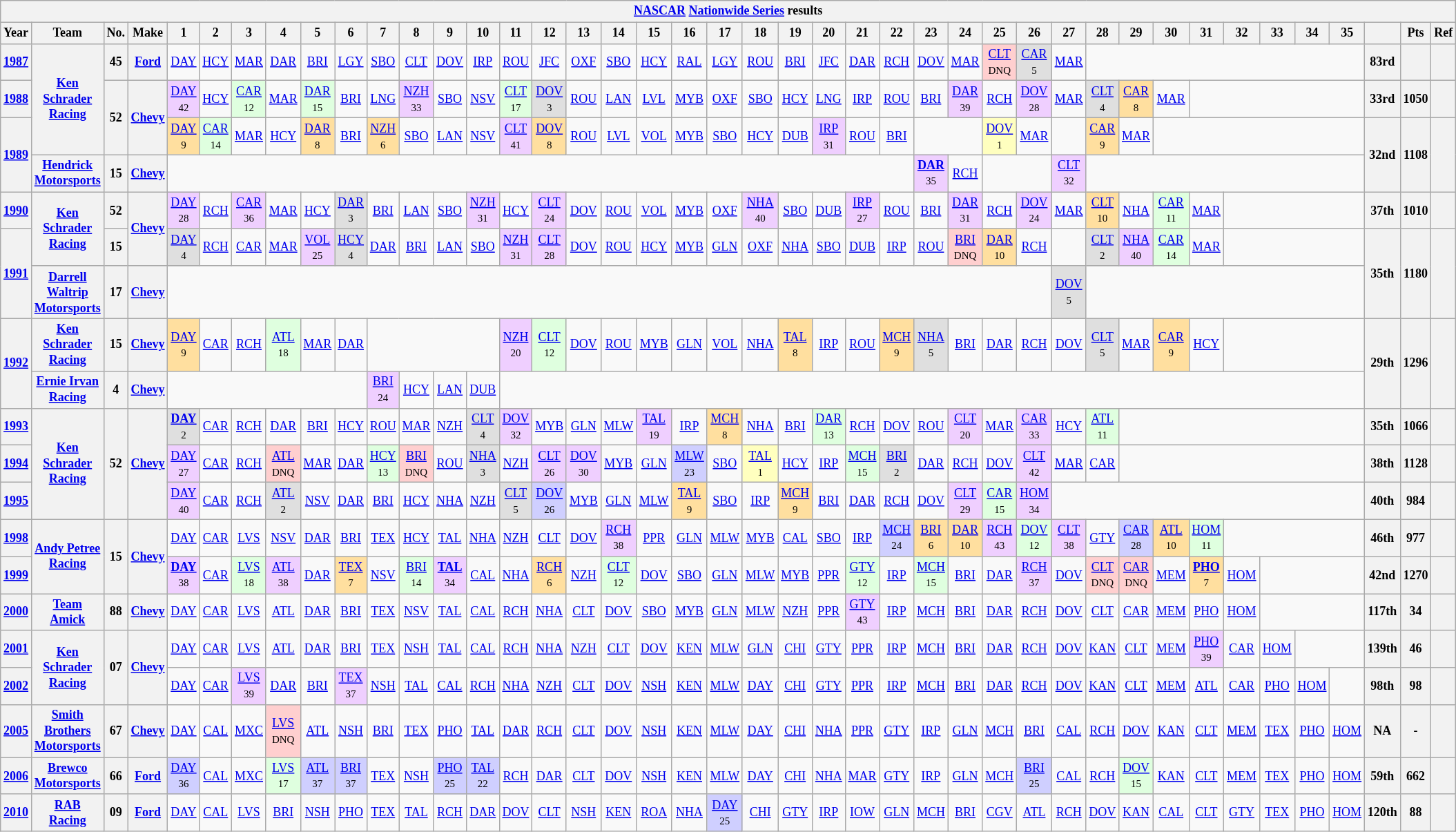<table class="wikitable" style="text-align:center; font-size:75%">
<tr>
<th colspan=42><a href='#'>NASCAR</a> <a href='#'>Nationwide Series</a> results</th>
</tr>
<tr>
<th>Year</th>
<th>Team</th>
<th>No.</th>
<th>Make</th>
<th>1</th>
<th>2</th>
<th>3</th>
<th>4</th>
<th>5</th>
<th>6</th>
<th>7</th>
<th>8</th>
<th>9</th>
<th>10</th>
<th>11</th>
<th>12</th>
<th>13</th>
<th>14</th>
<th>15</th>
<th>16</th>
<th>17</th>
<th>18</th>
<th>19</th>
<th>20</th>
<th>21</th>
<th>22</th>
<th>23</th>
<th>24</th>
<th>25</th>
<th>26</th>
<th>27</th>
<th>28</th>
<th>29</th>
<th>30</th>
<th>31</th>
<th>32</th>
<th>33</th>
<th>34</th>
<th>35</th>
<th></th>
<th>Pts</th>
<th>Ref</th>
</tr>
<tr>
<th><a href='#'>1987</a></th>
<th rowspan=3><a href='#'>Ken Schrader Racing</a></th>
<th>45</th>
<th><a href='#'>Ford</a></th>
<td><a href='#'>DAY</a></td>
<td><a href='#'>HCY</a></td>
<td><a href='#'>MAR</a></td>
<td><a href='#'>DAR</a></td>
<td><a href='#'>BRI</a></td>
<td><a href='#'>LGY</a></td>
<td><a href='#'>SBO</a></td>
<td><a href='#'>CLT</a></td>
<td><a href='#'>DOV</a></td>
<td><a href='#'>IRP</a></td>
<td><a href='#'>ROU</a></td>
<td><a href='#'>JFC</a></td>
<td><a href='#'>OXF</a></td>
<td><a href='#'>SBO</a></td>
<td><a href='#'>HCY</a></td>
<td><a href='#'>RAL</a></td>
<td><a href='#'>LGY</a></td>
<td><a href='#'>ROU</a></td>
<td><a href='#'>BRI</a></td>
<td><a href='#'>JFC</a></td>
<td><a href='#'>DAR</a></td>
<td><a href='#'>RCH</a></td>
<td><a href='#'>DOV</a></td>
<td><a href='#'>MAR</a></td>
<td style="background:#FFCFCF;"><a href='#'>CLT</a><br><small>DNQ</small></td>
<td style="background:#DFDFDF;"><a href='#'>CAR</a><br><small>5</small></td>
<td><a href='#'>MAR</a></td>
<td colspan=8></td>
<th>83rd</th>
<th></th>
<th></th>
</tr>
<tr>
<th><a href='#'>1988</a></th>
<th rowspan=2>52</th>
<th rowspan=2><a href='#'>Chevy</a></th>
<td style="background:#EFCFFF;"><a href='#'>DAY</a><br><small>42</small></td>
<td><a href='#'>HCY</a></td>
<td style="background:#DFFFDF;"><a href='#'>CAR</a><br><small>12</small></td>
<td><a href='#'>MAR</a></td>
<td style="background:#DFFFDF;"><a href='#'>DAR</a><br><small>15</small></td>
<td><a href='#'>BRI</a></td>
<td><a href='#'>LNG</a></td>
<td style="background:#EFCFFF;"><a href='#'>NZH</a><br><small>33</small></td>
<td><a href='#'>SBO</a></td>
<td><a href='#'>NSV</a></td>
<td style="background:#DFFFDF;"><a href='#'>CLT</a><br><small>17</small></td>
<td style="background:#DFDFDF;"><a href='#'>DOV</a><br><small>3</small></td>
<td><a href='#'>ROU</a></td>
<td><a href='#'>LAN</a></td>
<td><a href='#'>LVL</a></td>
<td><a href='#'>MYB</a></td>
<td><a href='#'>OXF</a></td>
<td><a href='#'>SBO</a></td>
<td><a href='#'>HCY</a></td>
<td><a href='#'>LNG</a></td>
<td><a href='#'>IRP</a></td>
<td><a href='#'>ROU</a></td>
<td><a href='#'>BRI</a></td>
<td style="background:#EFCFFF;"><a href='#'>DAR</a><br><small>39</small></td>
<td><a href='#'>RCH</a></td>
<td style="background:#EFCFFF;"><a href='#'>DOV</a><br><small>28</small></td>
<td><a href='#'>MAR</a></td>
<td style="background:#DFDFDF;"><a href='#'>CLT</a><br><small>4</small></td>
<td style="background:#FFDF9F;"><a href='#'>CAR</a><br><small>8</small></td>
<td><a href='#'>MAR</a></td>
<td colspan=5></td>
<th>33rd</th>
<th>1050</th>
<th></th>
</tr>
<tr>
<th rowspan=2><a href='#'>1989</a></th>
<td style="background:#FFDF9F;"><a href='#'>DAY</a><br><small>9</small></td>
<td style="background:#DFFFDF;"><a href='#'>CAR</a><br><small>14</small></td>
<td><a href='#'>MAR</a></td>
<td><a href='#'>HCY</a></td>
<td style="background:#FFDF9F;"><a href='#'>DAR</a><br><small>8</small></td>
<td><a href='#'>BRI</a></td>
<td style="background:#FFDF9F;"><a href='#'>NZH</a><br><small>6</small></td>
<td><a href='#'>SBO</a></td>
<td><a href='#'>LAN</a></td>
<td><a href='#'>NSV</a></td>
<td style="background:#EFCFFF;"><a href='#'>CLT</a><br><small>41</small></td>
<td style="background:#FFDF9F;"><a href='#'>DOV</a><br><small>8</small></td>
<td><a href='#'>ROU</a></td>
<td><a href='#'>LVL</a></td>
<td><a href='#'>VOL</a></td>
<td><a href='#'>MYB</a></td>
<td><a href='#'>SBO</a></td>
<td><a href='#'>HCY</a></td>
<td><a href='#'>DUB</a></td>
<td style="background:#EFCFFF;"><a href='#'>IRP</a><br><small>31</small></td>
<td><a href='#'>ROU</a></td>
<td><a href='#'>BRI</a></td>
<td colspan=2></td>
<td style="background:#FFFFBF;"><a href='#'>DOV</a><br><small>1</small></td>
<td><a href='#'>MAR</a></td>
<td></td>
<td style="background:#FFDF9F;"><a href='#'>CAR</a><br><small>9</small></td>
<td><a href='#'>MAR</a></td>
<td colspan=6></td>
<th rowspan=2>32nd</th>
<th rowspan=2>1108</th>
<th rowspan=2></th>
</tr>
<tr>
<th><a href='#'>Hendrick Motorsports</a></th>
<th>15</th>
<th><a href='#'>Chevy</a></th>
<td colspan=22></td>
<td style="background:#EFCFFF;"><strong><a href='#'>DAR</a></strong><br><small>35</small></td>
<td><a href='#'>RCH</a></td>
<td colspan=2></td>
<td style="background:#EFCFFF;"><a href='#'>CLT</a><br><small>32</small></td>
<td colspan=8></td>
</tr>
<tr>
<th><a href='#'>1990</a></th>
<th rowspan=2><a href='#'>Ken Schrader Racing</a></th>
<th>52</th>
<th rowspan=2><a href='#'>Chevy</a></th>
<td style="background:#EFCFFF;"><a href='#'>DAY</a><br><small>28</small></td>
<td><a href='#'>RCH</a></td>
<td style="background:#EFCFFF;"><a href='#'>CAR</a><br><small>36</small></td>
<td><a href='#'>MAR</a></td>
<td><a href='#'>HCY</a></td>
<td style="background:#DFDFDF;"><a href='#'>DAR</a><br><small>3</small></td>
<td><a href='#'>BRI</a></td>
<td><a href='#'>LAN</a></td>
<td><a href='#'>SBO</a></td>
<td style="background:#EFCFFF;"><a href='#'>NZH</a><br><small>31</small></td>
<td><a href='#'>HCY</a></td>
<td style="background:#EFCFFF;"><a href='#'>CLT</a><br><small>24</small></td>
<td><a href='#'>DOV</a></td>
<td><a href='#'>ROU</a></td>
<td><a href='#'>VOL</a></td>
<td><a href='#'>MYB</a></td>
<td><a href='#'>OXF</a></td>
<td style="background:#EFCFFF;"><a href='#'>NHA</a><br><small>40</small></td>
<td><a href='#'>SBO</a></td>
<td><a href='#'>DUB</a></td>
<td style="background:#EFCFFF;"><a href='#'>IRP</a><br><small>27</small></td>
<td><a href='#'>ROU</a></td>
<td><a href='#'>BRI</a></td>
<td style="background:#EFCFFF;"><a href='#'>DAR</a><br><small>31</small></td>
<td><a href='#'>RCH</a></td>
<td style="background:#EFCFFF;"><a href='#'>DOV</a><br><small>24</small></td>
<td><a href='#'>MAR</a></td>
<td style="background:#FFDF9F;"><a href='#'>CLT</a><br><small>10</small></td>
<td><a href='#'>NHA</a></td>
<td style="background:#DFFFDF;"><a href='#'>CAR</a><br><small>11</small></td>
<td><a href='#'>MAR</a></td>
<td colspan=4></td>
<th>37th</th>
<th>1010</th>
<th></th>
</tr>
<tr>
<th rowspan=2><a href='#'>1991</a></th>
<th>15</th>
<td style="background:#DFDFDF;"><a href='#'>DAY</a><br><small>4</small></td>
<td><a href='#'>RCH</a></td>
<td><a href='#'>CAR</a></td>
<td><a href='#'>MAR</a></td>
<td style="background:#EFCFFF;"><a href='#'>VOL</a><br><small>25</small></td>
<td style="background:#DFDFDF;"><a href='#'>HCY</a><br><small>4</small></td>
<td><a href='#'>DAR</a></td>
<td><a href='#'>BRI</a></td>
<td><a href='#'>LAN</a></td>
<td><a href='#'>SBO</a></td>
<td style="background:#EFCFFF;"><a href='#'>NZH</a><br><small>31</small></td>
<td style="background:#EFCFFF;"><a href='#'>CLT</a><br><small>28</small></td>
<td><a href='#'>DOV</a></td>
<td><a href='#'>ROU</a></td>
<td><a href='#'>HCY</a></td>
<td><a href='#'>MYB</a></td>
<td><a href='#'>GLN</a></td>
<td><a href='#'>OXF</a></td>
<td><a href='#'>NHA</a></td>
<td><a href='#'>SBO</a></td>
<td><a href='#'>DUB</a></td>
<td><a href='#'>IRP</a></td>
<td><a href='#'>ROU</a></td>
<td style="background:#FFCFCF;"><a href='#'>BRI</a><br><small>DNQ</small></td>
<td style="background:#FFDF9F;"><a href='#'>DAR</a><br><small>10</small></td>
<td><a href='#'>RCH</a></td>
<td></td>
<td style="background:#DFDFDF;"><a href='#'>CLT</a><br><small>2</small></td>
<td style="background:#EFCFFF;"><a href='#'>NHA</a><br><small>40</small></td>
<td style="background:#DFFFDF;"><a href='#'>CAR</a><br><small>14</small></td>
<td><a href='#'>MAR</a></td>
<td colspan=4></td>
<th rowspan=2>35th</th>
<th rowspan=2>1180</th>
<th rowspan=2></th>
</tr>
<tr>
<th><a href='#'>Darrell Waltrip Motorsports</a></th>
<th>17</th>
<th><a href='#'>Chevy</a></th>
<td colspan=26></td>
<td style="background:#DFDFDF;"><a href='#'>DOV</a><br><small>5</small></td>
<td colspan=8></td>
</tr>
<tr>
<th rowspan=2><a href='#'>1992</a></th>
<th><a href='#'>Ken Schrader Racing</a></th>
<th>15</th>
<th><a href='#'>Chevy</a></th>
<td style="background:#FFDF9F;"><a href='#'>DAY</a><br><small>9</small></td>
<td><a href='#'>CAR</a></td>
<td><a href='#'>RCH</a></td>
<td style="background:#DFFFDF;"><a href='#'>ATL</a><br><small>18</small></td>
<td><a href='#'>MAR</a></td>
<td><a href='#'>DAR</a></td>
<td colspan=4></td>
<td style="background:#EFCFFF;"><a href='#'>NZH</a><br><small>20</small></td>
<td style="background:#DFFFDF;"><a href='#'>CLT</a><br><small>12</small></td>
<td><a href='#'>DOV</a></td>
<td><a href='#'>ROU</a></td>
<td><a href='#'>MYB</a></td>
<td><a href='#'>GLN</a></td>
<td><a href='#'>VOL</a></td>
<td><a href='#'>NHA</a></td>
<td style="background:#FFDF9F;"><a href='#'>TAL</a><br><small>8</small></td>
<td><a href='#'>IRP</a></td>
<td><a href='#'>ROU</a></td>
<td style="background:#FFDF9F;"><a href='#'>MCH</a><br><small>9</small></td>
<td style="background:#DFDFDF;"><a href='#'>NHA</a><br><small>5</small></td>
<td><a href='#'>BRI</a></td>
<td><a href='#'>DAR</a></td>
<td><a href='#'>RCH</a></td>
<td><a href='#'>DOV</a></td>
<td style="background:#DFDFDF;"><a href='#'>CLT</a><br><small>5</small></td>
<td><a href='#'>MAR</a></td>
<td style="background:#FFDF9F;"><a href='#'>CAR</a><br><small>9</small></td>
<td><a href='#'>HCY</a></td>
<td colspan=4></td>
<th rowspan=2>29th</th>
<th rowspan=2>1296</th>
<th rowspan=2></th>
</tr>
<tr>
<th><a href='#'>Ernie Irvan Racing</a></th>
<th>4</th>
<th><a href='#'>Chevy</a></th>
<td colspan=6></td>
<td style="background:#EFCFFF;"><a href='#'>BRI</a><br><small>24</small></td>
<td><a href='#'>HCY</a></td>
<td><a href='#'>LAN</a></td>
<td><a href='#'>DUB</a></td>
<td colspan=25></td>
</tr>
<tr>
<th><a href='#'>1993</a></th>
<th rowspan=3><a href='#'>Ken Schrader Racing</a></th>
<th rowspan=3>52</th>
<th rowspan=3><a href='#'>Chevy</a></th>
<td style="background:#DFDFDF;"><strong><a href='#'>DAY</a></strong><br><small>2</small></td>
<td><a href='#'>CAR</a></td>
<td><a href='#'>RCH</a></td>
<td><a href='#'>DAR</a></td>
<td><a href='#'>BRI</a></td>
<td><a href='#'>HCY</a></td>
<td><a href='#'>ROU</a></td>
<td><a href='#'>MAR</a></td>
<td><a href='#'>NZH</a></td>
<td style="background:#DFDFDF;"><a href='#'>CLT</a><br><small>4</small></td>
<td style="background:#EFCFFF;"><a href='#'>DOV</a><br><small>32</small></td>
<td><a href='#'>MYB</a></td>
<td><a href='#'>GLN</a></td>
<td><a href='#'>MLW</a></td>
<td style="background:#EFCFFF;"><a href='#'>TAL</a><br><small>19</small></td>
<td><a href='#'>IRP</a></td>
<td style="background:#FFDF9F;"><a href='#'>MCH</a><br><small>8</small></td>
<td><a href='#'>NHA</a></td>
<td><a href='#'>BRI</a></td>
<td style="background:#DFFFDF;"><a href='#'>DAR</a><br><small>13</small></td>
<td><a href='#'>RCH</a></td>
<td><a href='#'>DOV</a></td>
<td><a href='#'>ROU</a></td>
<td style="background:#EFCFFF;"><a href='#'>CLT</a><br><small>20</small></td>
<td><a href='#'>MAR</a></td>
<td style="background:#EFCFFF;"><a href='#'>CAR</a><br><small>33</small></td>
<td><a href='#'>HCY</a></td>
<td style="background:#DFFFDF;"><a href='#'>ATL</a><br><small>11</small></td>
<td colspan=7></td>
<th>35th</th>
<th>1066</th>
<th></th>
</tr>
<tr>
<th><a href='#'>1994</a></th>
<td style="background:#EFCFFF;"><a href='#'>DAY</a><br><small>27</small></td>
<td><a href='#'>CAR</a></td>
<td><a href='#'>RCH</a></td>
<td style="background:#FFCFCF;"><a href='#'>ATL</a><br><small>DNQ</small></td>
<td><a href='#'>MAR</a></td>
<td><a href='#'>DAR</a></td>
<td style="background:#DFFFDF;"><a href='#'>HCY</a><br><small>13</small></td>
<td style="background:#FFCFCF;"><a href='#'>BRI</a><br><small>DNQ</small></td>
<td><a href='#'>ROU</a></td>
<td style="background:#DFDFDF;"><a href='#'>NHA</a><br><small>3</small></td>
<td><a href='#'>NZH</a></td>
<td style="background:#EFCFFF;"><a href='#'>CLT</a><br><small>26</small></td>
<td style="background:#EFCFFF;"><a href='#'>DOV</a><br><small>30</small></td>
<td><a href='#'>MYB</a></td>
<td><a href='#'>GLN</a></td>
<td style="background:#CFCFFF;"><a href='#'>MLW</a><br><small>23</small></td>
<td><a href='#'>SBO</a></td>
<td style="background:#FFFFBF;"><a href='#'>TAL</a><br><small>1</small></td>
<td><a href='#'>HCY</a></td>
<td><a href='#'>IRP</a></td>
<td style="background:#DFFFDF;"><a href='#'>MCH</a><br><small>15</small></td>
<td style="background:#DFDFDF;"><a href='#'>BRI</a><br><small>2</small></td>
<td><a href='#'>DAR</a></td>
<td><a href='#'>RCH</a></td>
<td><a href='#'>DOV</a></td>
<td style="background:#EFCFFF;"><a href='#'>CLT</a><br><small>42</small></td>
<td><a href='#'>MAR</a></td>
<td><a href='#'>CAR</a></td>
<td colspan=7></td>
<th>38th</th>
<th>1128</th>
<th></th>
</tr>
<tr>
<th><a href='#'>1995</a></th>
<td style="background:#EFCFFF;"><a href='#'>DAY</a><br><small>40</small></td>
<td><a href='#'>CAR</a></td>
<td><a href='#'>RCH</a></td>
<td style="background:#DFDFDF;"><a href='#'>ATL</a><br><small>2</small></td>
<td><a href='#'>NSV</a></td>
<td><a href='#'>DAR</a></td>
<td><a href='#'>BRI</a></td>
<td><a href='#'>HCY</a></td>
<td><a href='#'>NHA</a></td>
<td><a href='#'>NZH</a></td>
<td style="background:#DFDFDF;"><a href='#'>CLT</a><br><small>5</small></td>
<td style="background:#CFCFFF;"><a href='#'>DOV</a><br><small>26</small></td>
<td><a href='#'>MYB</a></td>
<td><a href='#'>GLN</a></td>
<td><a href='#'>MLW</a></td>
<td style="background:#FFDF9F;"><a href='#'>TAL</a><br><small>9</small></td>
<td><a href='#'>SBO</a></td>
<td><a href='#'>IRP</a></td>
<td style="background:#FFDF9F;"><a href='#'>MCH</a><br><small>9</small></td>
<td><a href='#'>BRI</a></td>
<td><a href='#'>DAR</a></td>
<td><a href='#'>RCH</a></td>
<td><a href='#'>DOV</a></td>
<td style="background:#EFCFFF;"><a href='#'>CLT</a><br><small>29</small></td>
<td style="background:#DFFFDF;"><a href='#'>CAR</a><br><small>15</small></td>
<td style="background:#EFCFFF;"><a href='#'>HOM</a><br><small>34</small></td>
<td colspan=9></td>
<th>40th</th>
<th>984</th>
<th></th>
</tr>
<tr>
<th><a href='#'>1998</a></th>
<th rowspan=2><a href='#'>Andy Petree Racing</a></th>
<th rowspan=2>15</th>
<th rowspan=2><a href='#'>Chevy</a></th>
<td><a href='#'>DAY</a></td>
<td><a href='#'>CAR</a></td>
<td><a href='#'>LVS</a></td>
<td><a href='#'>NSV</a></td>
<td><a href='#'>DAR</a></td>
<td><a href='#'>BRI</a></td>
<td><a href='#'>TEX</a></td>
<td><a href='#'>HCY</a></td>
<td><a href='#'>TAL</a></td>
<td><a href='#'>NHA</a></td>
<td><a href='#'>NZH</a></td>
<td><a href='#'>CLT</a></td>
<td><a href='#'>DOV</a></td>
<td style="background:#EFCFFF;"><a href='#'>RCH</a><br><small>38</small></td>
<td><a href='#'>PPR</a></td>
<td><a href='#'>GLN</a></td>
<td><a href='#'>MLW</a></td>
<td><a href='#'>MYB</a></td>
<td><a href='#'>CAL</a></td>
<td><a href='#'>SBO</a></td>
<td><a href='#'>IRP</a></td>
<td style="background:#CFCFFF;"><a href='#'>MCH</a><br><small>24</small></td>
<td style="background:#FFDF9F;"><a href='#'>BRI</a><br><small>6</small></td>
<td style="background:#FFDF9F;"><a href='#'>DAR</a><br><small>10</small></td>
<td style="background:#EFCFFF;"><a href='#'>RCH</a><br><small>43</small></td>
<td style="background:#DFFFDF;"><a href='#'>DOV</a><br><small>12</small></td>
<td style="background:#EFCFFF;"><a href='#'>CLT</a><br><small>38</small></td>
<td><a href='#'>GTY</a></td>
<td style="background:#CFCFFF;"><a href='#'>CAR</a><br><small>28</small></td>
<td style="background:#FFDF9F;"><a href='#'>ATL</a><br><small>10</small></td>
<td style="background:#DFFFDF;"><a href='#'>HOM</a><br><small>11</small></td>
<td colspan=4></td>
<th>46th</th>
<th>977</th>
<th></th>
</tr>
<tr>
<th><a href='#'>1999</a></th>
<td style="background:#EFCFFF;"><strong><a href='#'>DAY</a></strong><br><small>38</small></td>
<td><a href='#'>CAR</a></td>
<td style="background:#DFFFDF;"><a href='#'>LVS</a><br><small>18</small></td>
<td style="background:#EFCFFF;"><a href='#'>ATL</a><br><small>38</small></td>
<td><a href='#'>DAR</a></td>
<td style="background:#FFDF9F;"><a href='#'>TEX</a><br><small>7</small></td>
<td><a href='#'>NSV</a></td>
<td style="background:#DFFFDF;"><a href='#'>BRI</a><br><small>14</small></td>
<td style="background:#EFCFFF;"><strong><a href='#'>TAL</a></strong><br><small>34</small></td>
<td><a href='#'>CAL</a></td>
<td><a href='#'>NHA</a></td>
<td style="background:#FFDF9F;"><a href='#'>RCH</a><br><small>6</small></td>
<td><a href='#'>NZH</a></td>
<td style="background:#DFFFDF;"><a href='#'>CLT</a><br><small>12</small></td>
<td><a href='#'>DOV</a></td>
<td><a href='#'>SBO</a></td>
<td><a href='#'>GLN</a></td>
<td><a href='#'>MLW</a></td>
<td><a href='#'>MYB</a></td>
<td><a href='#'>PPR</a></td>
<td style="background:#DFFFDF;"><a href='#'>GTY</a><br><small>12</small></td>
<td><a href='#'>IRP</a></td>
<td style="background:#DFFFDF;"><a href='#'>MCH</a><br><small>15</small></td>
<td><a href='#'>BRI</a></td>
<td><a href='#'>DAR</a></td>
<td style="background:#EFCFFF;"><a href='#'>RCH</a><br><small>37</small></td>
<td><a href='#'>DOV</a></td>
<td style="background:#FFCFCF;"><a href='#'>CLT</a><br><small>DNQ</small></td>
<td style="background:#FFCFCF;"><a href='#'>CAR</a><br><small>DNQ</small></td>
<td><a href='#'>MEM</a></td>
<td style="background:#FFDF9F;"><strong><a href='#'>PHO</a></strong><br><small>7</small></td>
<td><a href='#'>HOM</a></td>
<td colspan=3></td>
<th>42nd</th>
<th>1270</th>
<th></th>
</tr>
<tr>
<th><a href='#'>2000</a></th>
<th><a href='#'>Team Amick</a></th>
<th>88</th>
<th><a href='#'>Chevy</a></th>
<td><a href='#'>DAY</a></td>
<td><a href='#'>CAR</a></td>
<td><a href='#'>LVS</a></td>
<td><a href='#'>ATL</a></td>
<td><a href='#'>DAR</a></td>
<td><a href='#'>BRI</a></td>
<td><a href='#'>TEX</a></td>
<td><a href='#'>NSV</a></td>
<td><a href='#'>TAL</a></td>
<td><a href='#'>CAL</a></td>
<td><a href='#'>RCH</a></td>
<td><a href='#'>NHA</a></td>
<td><a href='#'>CLT</a></td>
<td><a href='#'>DOV</a></td>
<td><a href='#'>SBO</a></td>
<td><a href='#'>MYB</a></td>
<td><a href='#'>GLN</a></td>
<td><a href='#'>MLW</a></td>
<td><a href='#'>NZH</a></td>
<td><a href='#'>PPR</a></td>
<td style="background:#EFCFFF;"><a href='#'>GTY</a><br><small>43</small></td>
<td><a href='#'>IRP</a></td>
<td><a href='#'>MCH</a></td>
<td><a href='#'>BRI</a></td>
<td><a href='#'>DAR</a></td>
<td><a href='#'>RCH</a></td>
<td><a href='#'>DOV</a></td>
<td><a href='#'>CLT</a></td>
<td><a href='#'>CAR</a></td>
<td><a href='#'>MEM</a></td>
<td><a href='#'>PHO</a></td>
<td><a href='#'>HOM</a></td>
<td colspan=3></td>
<th>117th</th>
<th>34</th>
<th></th>
</tr>
<tr>
<th><a href='#'>2001</a></th>
<th rowspan=2><a href='#'>Ken Schrader Racing</a></th>
<th rowspan=2>07</th>
<th rowspan=2><a href='#'>Chevy</a></th>
<td><a href='#'>DAY</a></td>
<td><a href='#'>CAR</a></td>
<td><a href='#'>LVS</a></td>
<td><a href='#'>ATL</a></td>
<td><a href='#'>DAR</a></td>
<td><a href='#'>BRI</a></td>
<td><a href='#'>TEX</a></td>
<td><a href='#'>NSH</a></td>
<td><a href='#'>TAL</a></td>
<td><a href='#'>CAL</a></td>
<td><a href='#'>RCH</a></td>
<td><a href='#'>NHA</a></td>
<td><a href='#'>NZH</a></td>
<td><a href='#'>CLT</a></td>
<td><a href='#'>DOV</a></td>
<td><a href='#'>KEN</a></td>
<td><a href='#'>MLW</a></td>
<td><a href='#'>GLN</a></td>
<td><a href='#'>CHI</a></td>
<td><a href='#'>GTY</a></td>
<td><a href='#'>PPR</a></td>
<td><a href='#'>IRP</a></td>
<td><a href='#'>MCH</a></td>
<td><a href='#'>BRI</a></td>
<td><a href='#'>DAR</a></td>
<td><a href='#'>RCH</a></td>
<td><a href='#'>DOV</a></td>
<td><a href='#'>KAN</a></td>
<td><a href='#'>CLT</a></td>
<td><a href='#'>MEM</a></td>
<td style="background:#EFCFFF;"><a href='#'>PHO</a><br><small>39</small></td>
<td><a href='#'>CAR</a></td>
<td><a href='#'>HOM</a></td>
<td colspan=2></td>
<th>139th</th>
<th>46</th>
<th></th>
</tr>
<tr>
<th><a href='#'>2002</a></th>
<td><a href='#'>DAY</a></td>
<td><a href='#'>CAR</a></td>
<td style="background:#EFCFFF;"><a href='#'>LVS</a><br><small>39</small></td>
<td><a href='#'>DAR</a></td>
<td><a href='#'>BRI</a></td>
<td style="background:#EFCFFF;"><a href='#'>TEX</a><br><small>37</small></td>
<td><a href='#'>NSH</a></td>
<td><a href='#'>TAL</a></td>
<td><a href='#'>CAL</a></td>
<td><a href='#'>RCH</a></td>
<td><a href='#'>NHA</a></td>
<td><a href='#'>NZH</a></td>
<td><a href='#'>CLT</a></td>
<td><a href='#'>DOV</a></td>
<td><a href='#'>NSH</a></td>
<td><a href='#'>KEN</a></td>
<td><a href='#'>MLW</a></td>
<td><a href='#'>DAY</a></td>
<td><a href='#'>CHI</a></td>
<td><a href='#'>GTY</a></td>
<td><a href='#'>PPR</a></td>
<td><a href='#'>IRP</a></td>
<td><a href='#'>MCH</a></td>
<td><a href='#'>BRI</a></td>
<td><a href='#'>DAR</a></td>
<td><a href='#'>RCH</a></td>
<td><a href='#'>DOV</a></td>
<td><a href='#'>KAN</a></td>
<td><a href='#'>CLT</a></td>
<td><a href='#'>MEM</a></td>
<td><a href='#'>ATL</a></td>
<td><a href='#'>CAR</a></td>
<td><a href='#'>PHO</a></td>
<td><a href='#'>HOM</a></td>
<td></td>
<th>98th</th>
<th>98</th>
<th></th>
</tr>
<tr>
<th><a href='#'>2005</a></th>
<th><a href='#'>Smith Brothers Motorsports</a></th>
<th>67</th>
<th><a href='#'>Chevy</a></th>
<td><a href='#'>DAY</a></td>
<td><a href='#'>CAL</a></td>
<td><a href='#'>MXC</a></td>
<td style="background:#FFCFCF;"><a href='#'>LVS</a><br><small>DNQ</small></td>
<td><a href='#'>ATL</a></td>
<td><a href='#'>NSH</a></td>
<td><a href='#'>BRI</a></td>
<td><a href='#'>TEX</a></td>
<td><a href='#'>PHO</a></td>
<td><a href='#'>TAL</a></td>
<td><a href='#'>DAR</a></td>
<td><a href='#'>RCH</a></td>
<td><a href='#'>CLT</a></td>
<td><a href='#'>DOV</a></td>
<td><a href='#'>NSH</a></td>
<td><a href='#'>KEN</a></td>
<td><a href='#'>MLW</a></td>
<td><a href='#'>DAY</a></td>
<td><a href='#'>CHI</a></td>
<td><a href='#'>NHA</a></td>
<td><a href='#'>PPR</a></td>
<td><a href='#'>GTY</a></td>
<td><a href='#'>IRP</a></td>
<td><a href='#'>GLN</a></td>
<td><a href='#'>MCH</a></td>
<td><a href='#'>BRI</a></td>
<td><a href='#'>CAL</a></td>
<td><a href='#'>RCH</a></td>
<td><a href='#'>DOV</a></td>
<td><a href='#'>KAN</a></td>
<td><a href='#'>CLT</a></td>
<td><a href='#'>MEM</a></td>
<td><a href='#'>TEX</a></td>
<td><a href='#'>PHO</a></td>
<td><a href='#'>HOM</a></td>
<th>NA</th>
<th>-</th>
<th></th>
</tr>
<tr>
<th><a href='#'>2006</a></th>
<th><a href='#'>Brewco Motorsports</a></th>
<th>66</th>
<th><a href='#'>Ford</a></th>
<td style="background:#CFCFFF;"><a href='#'>DAY</a><br><small>36</small></td>
<td><a href='#'>CAL</a></td>
<td><a href='#'>MXC</a></td>
<td style="background:#DFFFDF;"><a href='#'>LVS</a><br><small>17</small></td>
<td style="background:#CFCFFF;"><a href='#'>ATL</a><br><small>37</small></td>
<td style="background:#CFCFFF;"><a href='#'>BRI</a><br><small>37</small></td>
<td><a href='#'>TEX</a></td>
<td><a href='#'>NSH</a></td>
<td style="background:#CFCFFF;"><a href='#'>PHO</a><br><small>25</small></td>
<td style="background:#CFCFFF;"><a href='#'>TAL</a><br><small>22</small></td>
<td><a href='#'>RCH</a></td>
<td><a href='#'>DAR</a></td>
<td><a href='#'>CLT</a></td>
<td><a href='#'>DOV</a></td>
<td><a href='#'>NSH</a></td>
<td><a href='#'>KEN</a></td>
<td><a href='#'>MLW</a></td>
<td><a href='#'>DAY</a></td>
<td><a href='#'>CHI</a></td>
<td><a href='#'>NHA</a></td>
<td><a href='#'>MAR</a></td>
<td><a href='#'>GTY</a></td>
<td><a href='#'>IRP</a></td>
<td><a href='#'>GLN</a></td>
<td><a href='#'>MCH</a></td>
<td style="background:#CFCFFF;"><a href='#'>BRI</a><br><small>25</small></td>
<td><a href='#'>CAL</a></td>
<td><a href='#'>RCH</a></td>
<td style="background:#DFFFDF;"><a href='#'>DOV</a><br><small>15</small></td>
<td><a href='#'>KAN</a></td>
<td><a href='#'>CLT</a></td>
<td><a href='#'>MEM</a></td>
<td><a href='#'>TEX</a></td>
<td><a href='#'>PHO</a></td>
<td><a href='#'>HOM</a></td>
<th>59th</th>
<th>662</th>
<th></th>
</tr>
<tr>
<th><a href='#'>2010</a></th>
<th><a href='#'>RAB Racing</a></th>
<th>09</th>
<th><a href='#'>Ford</a></th>
<td><a href='#'>DAY</a></td>
<td><a href='#'>CAL</a></td>
<td><a href='#'>LVS</a></td>
<td><a href='#'>BRI</a></td>
<td><a href='#'>NSH</a></td>
<td><a href='#'>PHO</a></td>
<td><a href='#'>TEX</a></td>
<td><a href='#'>TAL</a></td>
<td><a href='#'>RCH</a></td>
<td><a href='#'>DAR</a></td>
<td><a href='#'>DOV</a></td>
<td><a href='#'>CLT</a></td>
<td><a href='#'>NSH</a></td>
<td><a href='#'>KEN</a></td>
<td><a href='#'>ROA</a></td>
<td><a href='#'>NHA</a></td>
<td style="background:#CFCFFF;"><a href='#'>DAY</a><br><small>25</small></td>
<td><a href='#'>CHI</a></td>
<td><a href='#'>GTY</a></td>
<td><a href='#'>IRP</a></td>
<td><a href='#'>IOW</a></td>
<td><a href='#'>GLN</a></td>
<td><a href='#'>MCH</a></td>
<td><a href='#'>BRI</a></td>
<td><a href='#'>CGV</a></td>
<td><a href='#'>ATL</a></td>
<td><a href='#'>RCH</a></td>
<td><a href='#'>DOV</a></td>
<td><a href='#'>KAN</a></td>
<td><a href='#'>CAL</a></td>
<td><a href='#'>CLT</a></td>
<td><a href='#'>GTY</a></td>
<td><a href='#'>TEX</a></td>
<td><a href='#'>PHO</a></td>
<td><a href='#'>HOM</a></td>
<th>120th</th>
<th>88</th>
<th></th>
</tr>
</table>
